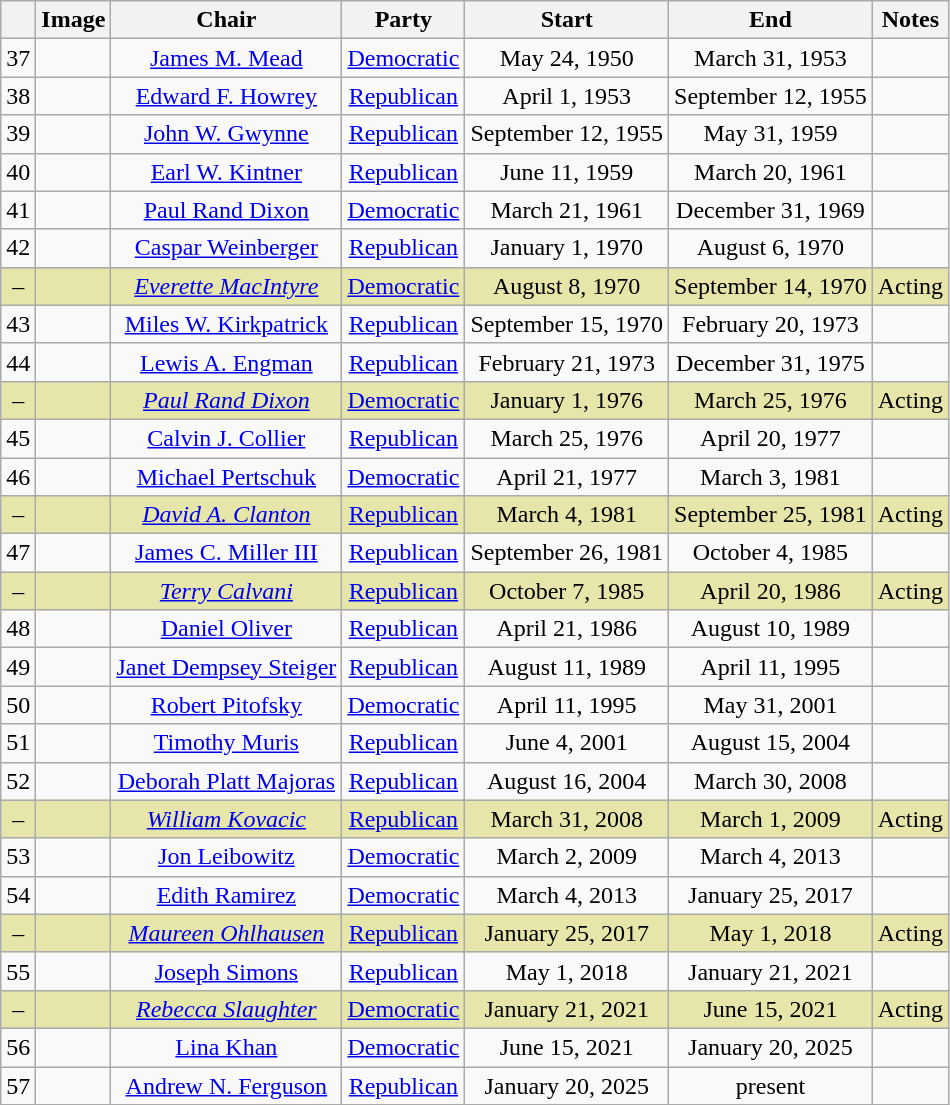<table class="wikitable" style="text-align:center">
<tr>
<th></th>
<th>Image</th>
<th>Chair</th>
<th>Party</th>
<th>Start</th>
<th>End</th>
<th>Notes</th>
</tr>
<tr>
<td>37</td>
<td></td>
<td><a href='#'>James M. Mead</a></td>
<td><a href='#'>Democratic</a></td>
<td>May 24, 1950</td>
<td>March 31, 1953</td>
<td></td>
</tr>
<tr>
<td>38</td>
<td></td>
<td><a href='#'>Edward F. Howrey</a></td>
<td><a href='#'>Republican</a></td>
<td>April 1, 1953</td>
<td>September 12, 1955</td>
<td></td>
</tr>
<tr>
<td>39</td>
<td></td>
<td><a href='#'>John W. Gwynne</a></td>
<td><a href='#'>Republican</a></td>
<td>September 12, 1955</td>
<td>May 31, 1959</td>
<td></td>
</tr>
<tr>
<td>40</td>
<td></td>
<td><a href='#'>Earl W. Kintner</a></td>
<td><a href='#'>Republican</a></td>
<td>June 11, 1959</td>
<td>March 20, 1961</td>
<td></td>
</tr>
<tr>
<td>41</td>
<td></td>
<td><a href='#'>Paul Rand Dixon</a></td>
<td><a href='#'>Democratic</a></td>
<td>March 21, 1961</td>
<td>December 31, 1969</td>
<td></td>
</tr>
<tr>
<td>42</td>
<td></td>
<td><a href='#'>Caspar Weinberger</a></td>
<td><a href='#'>Republican</a></td>
<td>January 1, 1970</td>
<td>August 6, 1970</td>
<td></td>
</tr>
<tr bgcolor="#e6e6aa">
<td>–</td>
<td></td>
<td><em><a href='#'>Everette MacIntyre</a></em></td>
<td><a href='#'>Democratic</a></td>
<td>August 8, 1970</td>
<td>September 14, 1970</td>
<td>Acting</td>
</tr>
<tr>
<td>43</td>
<td></td>
<td><a href='#'>Miles W. Kirkpatrick</a></td>
<td><a href='#'>Republican</a></td>
<td>September 15, 1970</td>
<td>February 20, 1973</td>
<td></td>
</tr>
<tr>
<td>44</td>
<td></td>
<td><a href='#'>Lewis A. Engman</a></td>
<td><a href='#'>Republican</a></td>
<td>February 21, 1973</td>
<td>December 31, 1975</td>
<td></td>
</tr>
<tr bgcolor="#e6e6aa">
<td>–</td>
<td></td>
<td><em><a href='#'>Paul Rand Dixon</a></em></td>
<td><a href='#'>Democratic</a></td>
<td>January 1, 1976</td>
<td>March 25, 1976</td>
<td>Acting</td>
</tr>
<tr>
<td>45</td>
<td></td>
<td><a href='#'>Calvin J. Collier</a></td>
<td><a href='#'>Republican</a></td>
<td>March 25, 1976</td>
<td>April 20, 1977</td>
<td></td>
</tr>
<tr>
<td>46</td>
<td></td>
<td><a href='#'>Michael Pertschuk</a></td>
<td><a href='#'>Democratic</a></td>
<td>April 21, 1977</td>
<td>March 3, 1981</td>
<td></td>
</tr>
<tr bgcolor="#e6e6aa">
<td>–</td>
<td></td>
<td><em><a href='#'>David A. Clanton</a></em></td>
<td><a href='#'>Republican</a></td>
<td>March 4, 1981</td>
<td>September 25, 1981</td>
<td>Acting</td>
</tr>
<tr>
<td>47</td>
<td></td>
<td><a href='#'>James C. Miller III</a></td>
<td><a href='#'>Republican</a></td>
<td>September 26, 1981</td>
<td>October 4, 1985</td>
<td></td>
</tr>
<tr bgcolor="#e6e6aa">
<td>–</td>
<td></td>
<td><em><a href='#'>Terry Calvani</a></em></td>
<td><a href='#'>Republican</a></td>
<td>October 7, 1985</td>
<td>April 20, 1986</td>
<td>Acting</td>
</tr>
<tr>
<td>48</td>
<td></td>
<td><a href='#'>Daniel Oliver</a></td>
<td><a href='#'>Republican</a></td>
<td>April 21, 1986</td>
<td>August 10, 1989</td>
<td></td>
</tr>
<tr>
<td>49</td>
<td></td>
<td><a href='#'>Janet Dempsey Steiger</a></td>
<td><a href='#'>Republican</a></td>
<td>August 11, 1989</td>
<td>April 11, 1995</td>
<td></td>
</tr>
<tr>
<td>50</td>
<td></td>
<td><a href='#'>Robert Pitofsky</a></td>
<td><a href='#'>Democratic</a></td>
<td>April 11, 1995</td>
<td>May 31, 2001</td>
<td></td>
</tr>
<tr>
<td>51</td>
<td></td>
<td><a href='#'>Timothy Muris</a></td>
<td><a href='#'>Republican</a></td>
<td>June 4, 2001</td>
<td>August 15, 2004</td>
<td></td>
</tr>
<tr>
<td>52</td>
<td></td>
<td><a href='#'>Deborah Platt Majoras</a></td>
<td><a href='#'>Republican</a></td>
<td>August 16, 2004</td>
<td>March 30, 2008</td>
<td></td>
</tr>
<tr bgcolor="#e6e6aa">
<td>–</td>
<td></td>
<td><em><a href='#'>William Kovacic</a></em></td>
<td><a href='#'>Republican</a></td>
<td>March 31, 2008</td>
<td>March 1, 2009</td>
<td>Acting</td>
</tr>
<tr>
<td>53</td>
<td></td>
<td><a href='#'>Jon Leibowitz</a></td>
<td><a href='#'>Democratic</a></td>
<td>March 2, 2009</td>
<td>March 4, 2013</td>
<td></td>
</tr>
<tr>
<td>54</td>
<td></td>
<td><a href='#'>Edith Ramirez</a></td>
<td><a href='#'>Democratic</a></td>
<td>March 4, 2013</td>
<td>January 25, 2017</td>
<td></td>
</tr>
<tr bgcolor="#e6e6aa">
<td>–</td>
<td></td>
<td><em><a href='#'>Maureen Ohlhausen</a></em></td>
<td><a href='#'>Republican</a></td>
<td>January 25, 2017</td>
<td>May 1, 2018</td>
<td>Acting</td>
</tr>
<tr>
<td>55</td>
<td></td>
<td><a href='#'>Joseph Simons</a></td>
<td><a href='#'>Republican</a></td>
<td>May 1, 2018</td>
<td>January 21, 2021</td>
<td></td>
</tr>
<tr bgcolor="#e6e6aa">
<td>–</td>
<td></td>
<td><em><a href='#'>Rebecca Slaughter</a></em></td>
<td><a href='#'>Democratic</a></td>
<td>January 21, 2021</td>
<td>June 15, 2021</td>
<td>Acting</td>
</tr>
<tr>
<td>56</td>
<td></td>
<td><a href='#'>Lina Khan</a></td>
<td><a href='#'>Democratic</a></td>
<td>June 15, 2021</td>
<td>January 20, 2025</td>
<td></td>
</tr>
<tr>
<td>57</td>
<td></td>
<td><a href='#'>Andrew N. Ferguson</a></td>
<td><a href='#'>Republican</a></td>
<td>January 20, 2025</td>
<td>present</td>
<td></td>
</tr>
</table>
